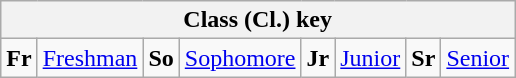<table class="wikitable">
<tr>
<th colspan=8>Class (Cl.) key</th>
</tr>
<tr>
<td><strong>Fr</strong></td>
<td><a href='#'>Freshman</a></td>
<td><strong>So</strong></td>
<td><a href='#'>Sophomore</a></td>
<td><strong>Jr</strong></td>
<td><a href='#'>Junior</a></td>
<td><strong>Sr</strong></td>
<td><a href='#'>Senior</a></td>
</tr>
</table>
